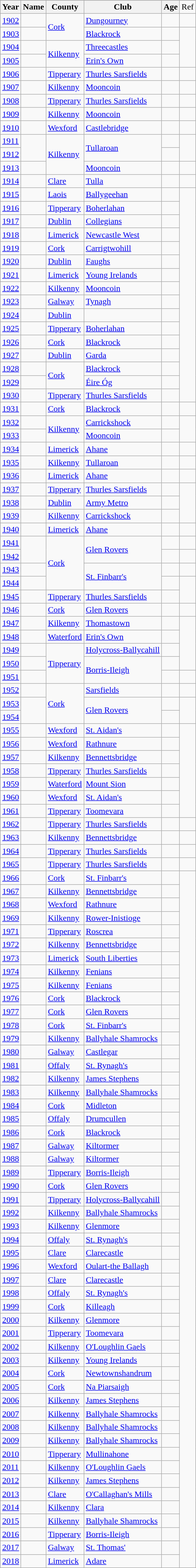<table class="wikitable sortable">
<tr>
</tr>
<tr>
<th>Year</th>
<th>Name</th>
<th>County</th>
<th>Club</th>
<th>Age</th>
<td>Ref</td>
</tr>
<tr>
<td><a href='#'>1902</a></td>
<td></td>
<td rowspan=2><a href='#'>Cork</a></td>
<td><a href='#'>Dungourney</a></td>
<td></td>
<td></td>
</tr>
<tr>
<td><a href='#'>1903</a></td>
<td></td>
<td><a href='#'>Blackrock</a></td>
<td></td>
</tr>
<tr>
<td><a href='#'>1904</a></td>
<td></td>
<td rowspan=2><a href='#'>Kilkenny</a></td>
<td><a href='#'>Threecastles</a></td>
<td></td>
</tr>
<tr>
<td><a href='#'>1905</a></td>
<td></td>
<td><a href='#'>Erin's Own</a></td>
<td></td>
</tr>
<tr>
<td><a href='#'>1906</a></td>
<td></td>
<td><a href='#'>Tipperary</a></td>
<td><a href='#'>Thurles Sarsfields</a></td>
<td></td>
<td></td>
</tr>
<tr>
<td><a href='#'>1907</a></td>
<td></td>
<td><a href='#'>Kilkenny</a></td>
<td><a href='#'>Mooncoin</a></td>
<td></td>
<td></td>
</tr>
<tr>
<td><a href='#'>1908</a></td>
<td></td>
<td><a href='#'>Tipperary</a></td>
<td><a href='#'>Thurles Sarsfields</a></td>
<td></td>
<td></td>
</tr>
<tr>
<td><a href='#'>1909</a></td>
<td></td>
<td><a href='#'>Kilkenny</a></td>
<td><a href='#'>Mooncoin</a></td>
<td></td>
<td></td>
</tr>
<tr>
<td><a href='#'>1910</a></td>
<td></td>
<td><a href='#'>Wexford</a></td>
<td><a href='#'>Castlebridge</a></td>
<td></td>
</tr>
<tr>
<td><a href='#'>1911</a></td>
<td rowspan=2></td>
<td rowspan=3><a href='#'>Kilkenny</a></td>
<td rowspan=2><a href='#'>Tullaroan</a></td>
<td></td>
<td rowspan=2></td>
</tr>
<tr>
<td><a href='#'>1912</a></td>
<td></td>
</tr>
<tr>
<td><a href='#'>1913</a></td>
<td></td>
<td><a href='#'>Mooncoin</a></td>
<td></td>
<td></td>
</tr>
<tr>
<td><a href='#'>1914</a></td>
<td></td>
<td><a href='#'>Clare</a></td>
<td><a href='#'>Tulla</a></td>
<td></td>
<td></td>
</tr>
<tr>
<td><a href='#'>1915</a></td>
<td></td>
<td><a href='#'>Laois</a></td>
<td><a href='#'>Ballygeehan</a></td>
<td></td>
</tr>
<tr>
<td><a href='#'>1916</a></td>
<td></td>
<td><a href='#'>Tipperary</a></td>
<td><a href='#'>Boherlahan</a></td>
<td></td>
</tr>
<tr>
<td><a href='#'>1917</a></td>
<td></td>
<td><a href='#'>Dublin</a></td>
<td><a href='#'>Collegians</a></td>
<td></td>
</tr>
<tr>
<td><a href='#'>1918</a></td>
<td></td>
<td><a href='#'>Limerick</a></td>
<td><a href='#'>Newcastle West</a></td>
<td></td>
</tr>
<tr>
<td><a href='#'>1919</a></td>
<td></td>
<td><a href='#'>Cork</a></td>
<td><a href='#'>Carrigtwohill</a></td>
<td></td>
</tr>
<tr>
<td><a href='#'>1920</a></td>
<td></td>
<td><a href='#'>Dublin</a></td>
<td><a href='#'>Faughs</a></td>
<td></td>
</tr>
<tr>
<td><a href='#'>1921</a></td>
<td></td>
<td><a href='#'>Limerick</a></td>
<td><a href='#'>Young Irelands</a></td>
<td></td>
</tr>
<tr>
<td><a href='#'>1922</a></td>
<td></td>
<td><a href='#'>Kilkenny</a></td>
<td><a href='#'>Mooncoin</a></td>
<td></td>
</tr>
<tr>
<td><a href='#'>1923</a></td>
<td></td>
<td><a href='#'>Galway</a></td>
<td><a href='#'>Tynagh</a></td>
<td></td>
</tr>
<tr>
<td><a href='#'>1924</a></td>
<td></td>
<td><a href='#'>Dublin</a></td>
<td></td>
<td></td>
</tr>
<tr>
<td><a href='#'>1925</a></td>
<td></td>
<td><a href='#'>Tipperary</a></td>
<td><a href='#'>Boherlahan</a></td>
<td></td>
</tr>
<tr>
<td><a href='#'>1926</a></td>
<td></td>
<td><a href='#'>Cork</a></td>
<td><a href='#'>Blackrock</a></td>
<td></td>
</tr>
<tr>
<td><a href='#'>1927</a></td>
<td></td>
<td><a href='#'>Dublin</a></td>
<td><a href='#'>Garda</a></td>
<td></td>
</tr>
<tr>
<td><a href='#'>1928</a></td>
<td></td>
<td rowspan=2><a href='#'>Cork</a></td>
<td><a href='#'>Blackrock</a></td>
<td></td>
</tr>
<tr>
<td><a href='#'>1929</a></td>
<td></td>
<td><a href='#'>Éire Óg</a></td>
<td></td>
</tr>
<tr>
<td><a href='#'>1930</a></td>
<td></td>
<td><a href='#'>Tipperary</a></td>
<td><a href='#'>Thurles Sarsfields</a></td>
<td></td>
</tr>
<tr>
<td><a href='#'>1931</a></td>
<td></td>
<td><a href='#'>Cork</a></td>
<td><a href='#'>Blackrock</a></td>
<td></td>
<td></td>
</tr>
<tr>
<td><a href='#'>1932</a></td>
<td></td>
<td rowspan=2><a href='#'>Kilkenny</a></td>
<td><a href='#'>Carrickshock</a></td>
<td></td>
</tr>
<tr>
<td><a href='#'>1933</a></td>
<td></td>
<td><a href='#'>Mooncoin</a></td>
<td></td>
</tr>
<tr>
<td><a href='#'>1934</a></td>
<td></td>
<td><a href='#'>Limerick</a></td>
<td><a href='#'>Ahane</a></td>
<td></td>
<td></td>
</tr>
<tr>
<td><a href='#'>1935</a></td>
<td></td>
<td><a href='#'>Kilkenny</a></td>
<td><a href='#'>Tullaroan</a></td>
<td></td>
<td></td>
</tr>
<tr>
<td><a href='#'>1936</a></td>
<td></td>
<td><a href='#'>Limerick</a></td>
<td><a href='#'>Ahane</a></td>
<td></td>
<td></td>
</tr>
<tr>
<td><a href='#'>1937</a></td>
<td></td>
<td><a href='#'>Tipperary</a></td>
<td><a href='#'>Thurles Sarsfields</a></td>
<td></td>
</tr>
<tr>
<td><a href='#'>1938</a></td>
<td></td>
<td><a href='#'>Dublin</a></td>
<td><a href='#'>Army Metro</a></td>
<td></td>
</tr>
<tr>
<td><a href='#'>1939</a></td>
<td></td>
<td><a href='#'>Kilkenny</a></td>
<td><a href='#'>Carrickshock</a></td>
<td></td>
</tr>
<tr>
<td><a href='#'>1940</a></td>
<td></td>
<td><a href='#'>Limerick</a></td>
<td><a href='#'>Ahane</a></td>
<td></td>
<td></td>
</tr>
<tr>
<td><a href='#'>1941</a></td>
<td rowspan=2></td>
<td rowspan=4><a href='#'>Cork</a></td>
<td rowspan=2><a href='#'>Glen Rovers</a></td>
<td></td>
</tr>
<tr>
<td><a href='#'>1942</a></td>
<td></td>
<td></td>
</tr>
<tr>
<td><a href='#'>1943</a></td>
<td></td>
<td rowspan=2><a href='#'>St. Finbarr's</a></td>
<td></td>
<td></td>
</tr>
<tr>
<td><a href='#'>1944</a></td>
<td></td>
<td></td>
</tr>
<tr>
<td><a href='#'>1945</a></td>
<td></td>
<td><a href='#'>Tipperary</a></td>
<td><a href='#'>Thurles Sarsfields</a></td>
<td></td>
</tr>
<tr>
<td><a href='#'>1946</a></td>
<td></td>
<td><a href='#'>Cork</a></td>
<td><a href='#'>Glen Rovers</a></td>
<td></td>
<td></td>
</tr>
<tr>
<td><a href='#'>1947</a></td>
<td></td>
<td><a href='#'>Kilkenny</a></td>
<td><a href='#'>Thomastown</a></td>
<td></td>
</tr>
<tr>
<td><a href='#'>1948</a></td>
<td></td>
<td><a href='#'>Waterford</a></td>
<td><a href='#'>Erin's Own</a></td>
<td></td>
</tr>
<tr>
<td><a href='#'>1949</a></td>
<td></td>
<td rowspan=3><a href='#'>Tipperary</a></td>
<td><a href='#'>Holycross-Ballycahill</a></td>
<td></td>
</tr>
<tr>
<td><a href='#'>1950</a></td>
<td></td>
<td rowspan=2><a href='#'>Borris-Ileigh</a></td>
<td></td>
</tr>
<tr>
<td><a href='#'>1951</a></td>
<td></td>
<td></td>
<td></td>
</tr>
<tr>
<td><a href='#'>1952</a></td>
<td></td>
<td rowspan=3><a href='#'>Cork</a></td>
<td><a href='#'>Sarsfields</a></td>
<td></td>
</tr>
<tr>
<td><a href='#'>1953</a></td>
<td rowspan=2></td>
<td rowspan=2><a href='#'>Glen Rovers</a></td>
<td></td>
<td rowspan=2></td>
</tr>
<tr>
<td><a href='#'>1954</a></td>
<td></td>
</tr>
<tr>
<td><a href='#'>1955</a></td>
<td></td>
<td><a href='#'>Wexford</a></td>
<td><a href='#'>St. Aidan's</a></td>
<td></td>
</tr>
<tr>
<td><a href='#'>1956</a></td>
<td></td>
<td><a href='#'>Wexford</a></td>
<td><a href='#'>Rathnure</a></td>
<td></td>
</tr>
<tr>
<td><a href='#'>1957</a></td>
<td></td>
<td><a href='#'>Kilkenny</a></td>
<td><a href='#'>Bennettsbridge</a></td>
<td></td>
</tr>
<tr>
<td><a href='#'>1958</a></td>
<td></td>
<td><a href='#'>Tipperary</a></td>
<td><a href='#'>Thurles Sarsfields</a></td>
<td></td>
</tr>
<tr>
<td><a href='#'>1959</a></td>
<td></td>
<td><a href='#'>Waterford</a></td>
<td><a href='#'>Mount Sion</a></td>
<td></td>
</tr>
<tr>
<td><a href='#'>1960</a></td>
<td></td>
<td><a href='#'>Wexford</a></td>
<td><a href='#'>St. Aidan's</a></td>
<td></td>
</tr>
<tr>
<td><a href='#'>1961</a></td>
<td></td>
<td><a href='#'>Tipperary</a></td>
<td><a href='#'>Toomevara</a></td>
<td></td>
</tr>
<tr>
<td><a href='#'>1962</a></td>
<td></td>
<td><a href='#'>Tipperary</a></td>
<td><a href='#'>Thurles Sarsfields</a></td>
<td></td>
<td></td>
</tr>
<tr>
<td><a href='#'>1963</a></td>
<td></td>
<td><a href='#'>Kilkenny</a></td>
<td><a href='#'>Bennettsbridge</a></td>
<td></td>
</tr>
<tr>
<td><a href='#'>1964</a></td>
<td></td>
<td><a href='#'>Tipperary</a></td>
<td><a href='#'>Thurles Sarsfields</a></td>
<td></td>
<td></td>
</tr>
<tr>
<td><a href='#'>1965</a></td>
<td></td>
<td><a href='#'>Tipperary</a></td>
<td><a href='#'>Thurles Sarsfields</a></td>
<td></td>
<td></td>
</tr>
<tr>
<td><a href='#'>1966</a></td>
<td></td>
<td><a href='#'>Cork</a></td>
<td><a href='#'>St. Finbarr's</a></td>
<td></td>
</tr>
<tr>
<td><a href='#'>1967</a></td>
<td></td>
<td><a href='#'>Kilkenny</a></td>
<td><a href='#'>Bennettsbridge</a></td>
<td></td>
</tr>
<tr>
<td><a href='#'>1968</a></td>
<td></td>
<td><a href='#'>Wexford</a></td>
<td><a href='#'>Rathnure</a></td>
<td></td>
</tr>
<tr>
<td><a href='#'>1969</a></td>
<td></td>
<td><a href='#'>Kilkenny</a></td>
<td><a href='#'>Rower-Inistioge</a></td>
<td></td>
</tr>
<tr>
<td><a href='#'>1971</a></td>
<td></td>
<td><a href='#'>Tipperary</a></td>
<td><a href='#'>Roscrea</a></td>
<td></td>
</tr>
<tr>
<td><a href='#'>1972</a></td>
<td></td>
<td><a href='#'>Kilkenny</a></td>
<td><a href='#'>Bennettsbridge</a></td>
<td></td>
</tr>
<tr>
<td><a href='#'>1973</a></td>
<td></td>
<td><a href='#'>Limerick</a></td>
<td><a href='#'>South Liberties</a></td>
<td></td>
</tr>
<tr>
<td><a href='#'>1974</a></td>
<td></td>
<td><a href='#'>Kilkenny</a></td>
<td><a href='#'>Fenians</a></td>
<td></td>
</tr>
<tr>
<td><a href='#'>1975</a></td>
<td></td>
<td><a href='#'>Kilkenny</a></td>
<td><a href='#'>Fenians</a></td>
<td></td>
</tr>
<tr>
<td><a href='#'>1976</a></td>
<td></td>
<td><a href='#'>Cork</a></td>
<td><a href='#'>Blackrock</a></td>
<td></td>
</tr>
<tr>
<td><a href='#'>1977</a></td>
<td></td>
<td><a href='#'>Cork</a></td>
<td><a href='#'>Glen Rovers</a></td>
<td></td>
</tr>
<tr>
<td><a href='#'>1978</a></td>
<td></td>
<td><a href='#'>Cork</a></td>
<td><a href='#'>St. Finbarr's</a></td>
<td></td>
</tr>
<tr>
<td><a href='#'>1979</a></td>
<td></td>
<td><a href='#'>Kilkenny</a></td>
<td><a href='#'>Ballyhale Shamrocks</a></td>
<td></td>
</tr>
<tr>
<td><a href='#'>1980</a></td>
<td></td>
<td><a href='#'>Galway</a></td>
<td><a href='#'>Castlegar</a></td>
<td></td>
</tr>
<tr>
<td><a href='#'>1981</a></td>
<td></td>
<td><a href='#'>Offaly</a></td>
<td><a href='#'>St. Rynagh's</a></td>
<td></td>
</tr>
<tr>
<td><a href='#'>1982</a></td>
<td></td>
<td><a href='#'>Kilkenny</a></td>
<td><a href='#'>James Stephens</a></td>
<td></td>
</tr>
<tr>
<td><a href='#'>1983</a></td>
<td></td>
<td><a href='#'>Kilkenny</a></td>
<td><a href='#'>Ballyhale Shamrocks</a></td>
<td></td>
</tr>
<tr>
<td><a href='#'>1984</a></td>
<td></td>
<td><a href='#'>Cork</a></td>
<td><a href='#'>Midleton</a></td>
<td></td>
</tr>
<tr>
<td><a href='#'>1985</a></td>
<td></td>
<td><a href='#'>Offaly</a></td>
<td><a href='#'>Drumcullen</a></td>
<td></td>
</tr>
<tr>
<td><a href='#'>1986</a></td>
<td></td>
<td><a href='#'>Cork</a></td>
<td><a href='#'>Blackrock</a></td>
<td></td>
</tr>
<tr>
<td><a href='#'>1987</a></td>
<td></td>
<td><a href='#'>Galway</a></td>
<td><a href='#'>Kiltormer</a></td>
<td></td>
</tr>
<tr>
<td><a href='#'>1988</a></td>
<td></td>
<td><a href='#'>Galway</a></td>
<td><a href='#'>Kiltormer</a></td>
<td></td>
</tr>
<tr>
<td><a href='#'>1989</a></td>
<td></td>
<td><a href='#'>Tipperary</a></td>
<td><a href='#'>Borris-Ileigh</a></td>
<td></td>
</tr>
<tr>
<td><a href='#'>1990</a></td>
<td></td>
<td><a href='#'>Cork</a></td>
<td><a href='#'>Glen Rovers</a></td>
<td></td>
</tr>
<tr>
<td><a href='#'>1991</a></td>
<td></td>
<td><a href='#'>Tipperary</a></td>
<td><a href='#'>Holycross-Ballycahill</a></td>
<td></td>
</tr>
<tr>
<td><a href='#'>1992</a></td>
<td></td>
<td><a href='#'>Kilkenny</a></td>
<td><a href='#'>Ballyhale Shamrocks</a></td>
<td></td>
</tr>
<tr>
<td><a href='#'>1993</a></td>
<td></td>
<td><a href='#'>Kilkenny</a></td>
<td><a href='#'>Glenmore</a></td>
<td></td>
</tr>
<tr>
<td><a href='#'>1994</a></td>
<td></td>
<td><a href='#'>Offaly</a></td>
<td><a href='#'>St. Rynagh's</a></td>
<td></td>
</tr>
<tr>
<td><a href='#'>1995</a></td>
<td></td>
<td><a href='#'>Clare</a></td>
<td><a href='#'>Clarecastle</a></td>
<td></td>
</tr>
<tr>
<td><a href='#'>1996</a></td>
<td></td>
<td><a href='#'>Wexford</a></td>
<td><a href='#'>Oulart-the Ballagh</a></td>
<td></td>
</tr>
<tr>
<td><a href='#'>1997</a></td>
<td></td>
<td><a href='#'>Clare</a></td>
<td><a href='#'>Clarecastle</a></td>
<td></td>
</tr>
<tr>
<td><a href='#'>1998</a></td>
<td></td>
<td><a href='#'>Offaly</a></td>
<td><a href='#'>St. Rynagh's</a></td>
<td></td>
</tr>
<tr>
<td><a href='#'>1999</a></td>
<td></td>
<td><a href='#'>Cork</a></td>
<td><a href='#'>Killeagh</a></td>
<td></td>
</tr>
<tr>
<td><a href='#'>2000</a></td>
<td></td>
<td><a href='#'>Kilkenny</a></td>
<td><a href='#'>Glenmore</a></td>
<td></td>
</tr>
<tr>
<td><a href='#'>2001</a></td>
<td></td>
<td><a href='#'>Tipperary</a></td>
<td><a href='#'>Toomevara</a></td>
<td></td>
</tr>
<tr>
<td><a href='#'>2002</a></td>
<td></td>
<td><a href='#'>Kilkenny</a></td>
<td><a href='#'>O'Loughlin Gaels</a></td>
<td></td>
</tr>
<tr>
<td><a href='#'>2003</a></td>
<td></td>
<td><a href='#'>Kilkenny</a></td>
<td><a href='#'>Young Irelands</a></td>
<td></td>
</tr>
<tr>
<td><a href='#'>2004</a></td>
<td></td>
<td><a href='#'>Cork</a></td>
<td><a href='#'>Newtownshandrum</a></td>
<td></td>
</tr>
<tr>
<td><a href='#'>2005</a></td>
<td></td>
<td><a href='#'>Cork</a></td>
<td><a href='#'>Na Piarsaigh</a></td>
<td></td>
</tr>
<tr>
<td><a href='#'>2006</a></td>
<td></td>
<td><a href='#'>Kilkenny</a></td>
<td><a href='#'>James Stephens</a></td>
<td></td>
</tr>
<tr>
<td><a href='#'>2007</a></td>
<td></td>
<td><a href='#'>Kilkenny</a></td>
<td><a href='#'>Ballyhale Shamrocks</a></td>
<td></td>
</tr>
<tr>
<td><a href='#'>2008</a></td>
<td></td>
<td><a href='#'>Kilkenny</a></td>
<td><a href='#'>Ballyhale Shamrocks</a></td>
<td></td>
</tr>
<tr>
<td><a href='#'>2009</a></td>
<td></td>
<td><a href='#'>Kilkenny</a></td>
<td><a href='#'>Ballyhale Shamrocks</a></td>
<td></td>
</tr>
<tr>
<td><a href='#'>2010</a></td>
<td></td>
<td><a href='#'>Tipperary</a></td>
<td><a href='#'>Mullinahone</a></td>
<td></td>
</tr>
<tr>
<td><a href='#'>2011</a></td>
<td></td>
<td><a href='#'>Kilkenny</a></td>
<td><a href='#'>O'Loughlin Gaels</a></td>
<td></td>
</tr>
<tr>
<td><a href='#'>2012</a></td>
<td></td>
<td><a href='#'>Kilkenny</a></td>
<td><a href='#'>James Stephens</a></td>
<td></td>
</tr>
<tr>
<td><a href='#'>2013</a></td>
<td></td>
<td><a href='#'>Clare</a></td>
<td><a href='#'>O'Callaghan's Mills</a></td>
<td></td>
</tr>
<tr>
<td><a href='#'>2014</a></td>
<td></td>
<td><a href='#'>Kilkenny</a></td>
<td><a href='#'>Clara</a></td>
<td></td>
</tr>
<tr>
<td><a href='#'>2015</a></td>
<td></td>
<td><a href='#'>Kilkenny</a></td>
<td><a href='#'>Ballyhale Shamrocks</a></td>
<td></td>
</tr>
<tr>
<td><a href='#'>2016</a></td>
<td></td>
<td><a href='#'>Tipperary</a></td>
<td><a href='#'>Borris-Ileigh</a></td>
<td></td>
</tr>
<tr>
<td><a href='#'>2017</a></td>
<td></td>
<td><a href='#'>Galway</a></td>
<td><a href='#'>St. Thomas'</a></td>
<td></td>
</tr>
<tr>
<td><a href='#'>2018</a></td>
<td></td>
<td><a href='#'>Limerick</a></td>
<td><a href='#'>Adare</a></td>
<td></td>
</tr>
</table>
